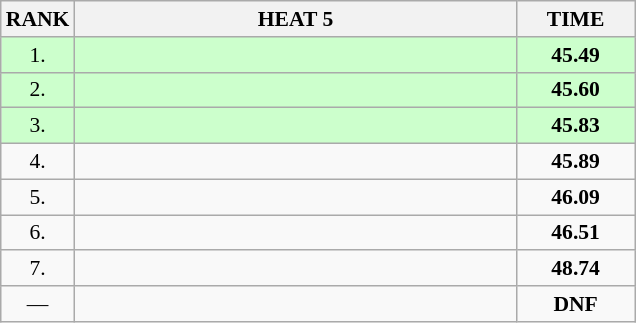<table class="wikitable" style="border-collapse: collapse; font-size: 90%;">
<tr>
<th>RANK</th>
<th style="width: 20em">HEAT 5</th>
<th style="width: 5em">TIME</th>
</tr>
<tr style="background:#ccffcc;">
<td align="center">1.</td>
<td></td>
<td align="center"><strong>45.49</strong></td>
</tr>
<tr style="background:#ccffcc;">
<td align="center">2.</td>
<td></td>
<td align="center"><strong>45.60</strong></td>
</tr>
<tr style="background:#ccffcc;">
<td align="center">3.</td>
<td></td>
<td align="center"><strong>45.83</strong></td>
</tr>
<tr>
<td align="center">4.</td>
<td></td>
<td align="center"><strong>45.89</strong></td>
</tr>
<tr>
<td align="center">5.</td>
<td></td>
<td align="center"><strong>46.09</strong></td>
</tr>
<tr>
<td align="center">6.</td>
<td></td>
<td align="center"><strong>46.51</strong></td>
</tr>
<tr>
<td align="center">7.</td>
<td></td>
<td align="center"><strong>48.74</strong></td>
</tr>
<tr>
<td align="center">—</td>
<td></td>
<td align="center"><strong>DNF</strong></td>
</tr>
</table>
